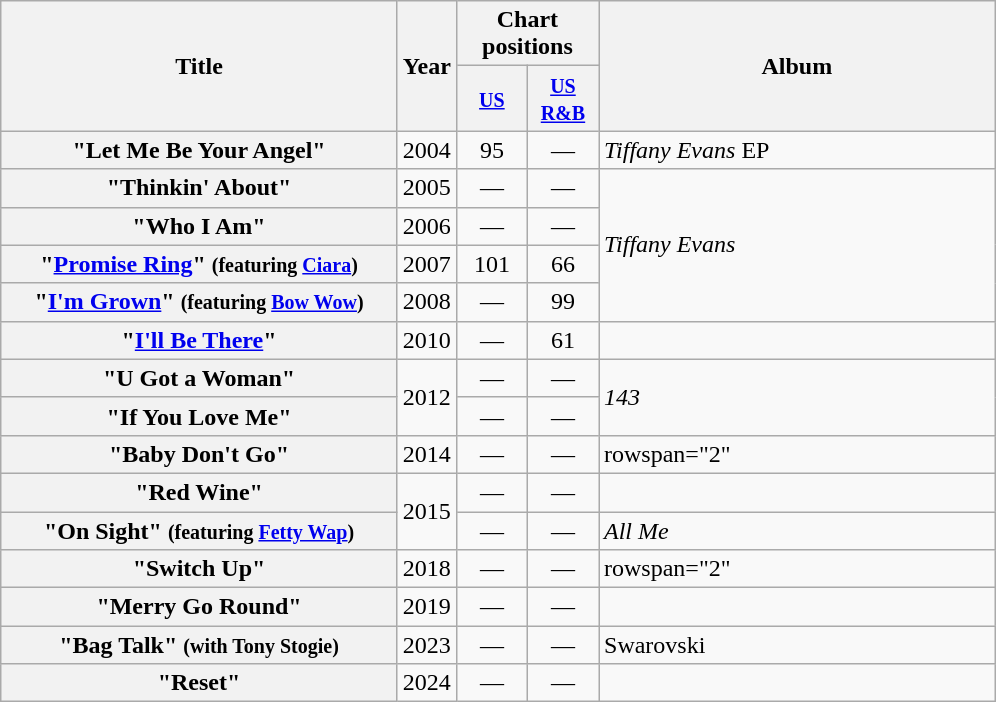<table class="wikitable plainrowheaders">
<tr>
<th style="width:257px;" rowspan="2">Title</th>
<th style="width:28px;" rowspan="2">Year</th>
<th colspan="2">Chart positions</th>
<th style="width:257px;" rowspan="2">Album</th>
</tr>
<tr>
<th style="width:40px;"><small><a href='#'>US</a></small></th>
<th style="width:40px;"><small><a href='#'>US R&B</a></small></th>
</tr>
<tr>
<th scope="row">"Let Me Be Your Angel"</th>
<td>2004</td>
<td style="text-align:center;">95</td>
<td style="text-align:center;">—</td>
<td><em>Tiffany Evans</em> EP</td>
</tr>
<tr>
<th scope="row">"Thinkin' About"</th>
<td>2005</td>
<td style="text-align:center;">—</td>
<td style="text-align:center;">—</td>
<td rowspan="4"><em>Tiffany Evans</em></td>
</tr>
<tr>
<th scope="row">"Who I Am"</th>
<td>2006</td>
<td style="text-align:center;">—</td>
<td style="text-align:center;">—</td>
</tr>
<tr>
<th scope="row">"<a href='#'>Promise Ring</a>" <small>(featuring <a href='#'>Ciara</a>)</small></th>
<td>2007</td>
<td style="text-align:center;">101</td>
<td style="text-align:center;">66</td>
</tr>
<tr>
<th scope="row">"<a href='#'>I'm Grown</a>" <small>(featuring <a href='#'>Bow Wow</a>)</small></th>
<td>2008</td>
<td style="text-align:center;">—</td>
<td style="text-align:center;">99</td>
</tr>
<tr>
<th scope="row">"<a href='#'>I'll Be There</a>"</th>
<td>2010</td>
<td style="text-align:center;">—</td>
<td style="text-align:center;">61</td>
<td></td>
</tr>
<tr>
<th scope="row">"U Got a Woman"</th>
<td rowspan="2">2012</td>
<td style="text-align:center;">—</td>
<td style="text-align:center;">—</td>
<td rowspan="2"><em>143</em></td>
</tr>
<tr>
<th scope="row">"If You Love Me"</th>
<td style="text-align:center;">—</td>
<td style="text-align:center;">—</td>
</tr>
<tr>
<th scope="row">"Baby Don't Go"</th>
<td>2014</td>
<td style="text-align:center;">—</td>
<td style="text-align:center;">—</td>
<td>rowspan="2" </td>
</tr>
<tr>
<th scope="row">"Red Wine"</th>
<td rowspan="2">2015</td>
<td style="text-align:center;">—</td>
<td style="text-align:center;">—</td>
</tr>
<tr>
<th scope="row">"On Sight" <small>(featuring <a href='#'>Fetty Wap</a>)</small></th>
<td style="text-align:center;">—</td>
<td style="text-align:center;">—</td>
<td><em>All Me</em></td>
</tr>
<tr>
<th scope="row">"Switch Up"</th>
<td>2018</td>
<td style="text-align:center;">—</td>
<td style="text-align:center;">—</td>
<td>rowspan="2" </td>
</tr>
<tr>
<th scope="row">"Merry Go Round"</th>
<td>2019</td>
<td style="text-align:center;">—</td>
<td style="text-align:center;">—</td>
</tr>
<tr>
<th scope="row">"Bag Talk" <small>(with Tony Stogie)</small></th>
<td>2023</td>
<td style="text-align:center;">—</td>
<td style="text-align:center;">—</td>
<td>Swarovski</td>
</tr>
<tr>
<th scope="row">"Reset"</th>
<td>2024</td>
<td style="text-align:center;">—</td>
<td style="text-align:center;">—</td>
<td></td>
</tr>
</table>
